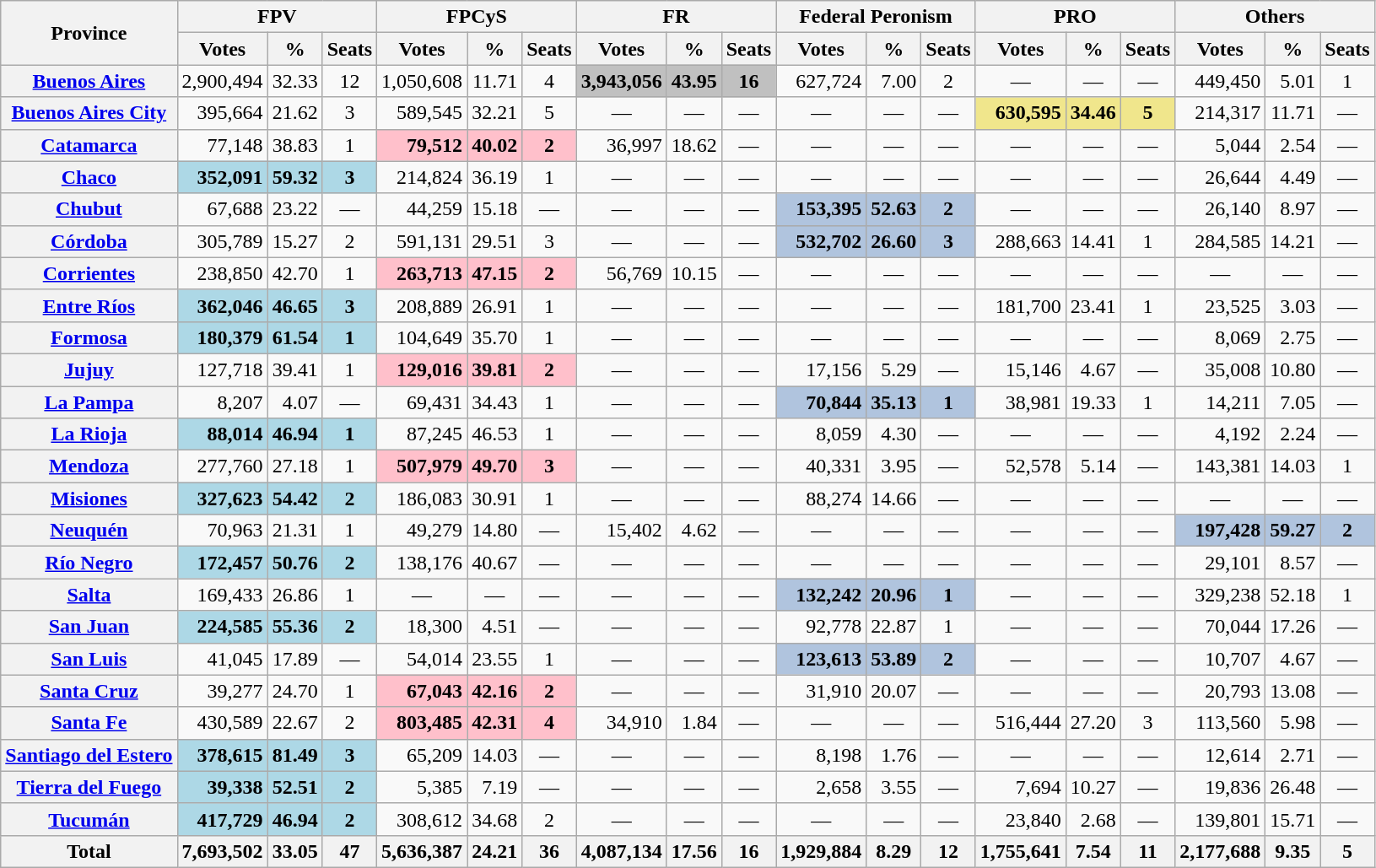<table class="wikitable sortable plainrowheaders" style="text-align:right;">
<tr>
<th rowspan=2>Province</th>
<th colspan=3>FPV</th>
<th colspan=3>FPCyS</th>
<th colspan=3>FR</th>
<th colspan=3>Federal Peronism</th>
<th colspan=3>PRO</th>
<th colspan=3>Others</th>
</tr>
<tr>
<th>Votes</th>
<th>%</th>
<th>Seats</th>
<th>Votes</th>
<th>%</th>
<th>Seats</th>
<th>Votes</th>
<th>%</th>
<th>Seats</th>
<th>Votes</th>
<th>%</th>
<th>Seats</th>
<th>Votes</th>
<th>%</th>
<th>Seats</th>
<th>Votes</th>
<th>%</th>
<th>Seats</th>
</tr>
<tr>
<th scope=row><a href='#'>Buenos Aires</a></th>
<td>2,900,494</td>
<td>32.33</td>
<td align=center>12</td>
<td>1,050,608</td>
<td>11.71</td>
<td align=center>4</td>
<td bgcolor=Silver><strong>3,943,056</strong></td>
<td bgcolor=Silver><strong>43.95</strong></td>
<td bgcolor=Silver align=center><strong>16</strong></td>
<td>627,724</td>
<td>7.00</td>
<td align=center>2</td>
<td align=center>—</td>
<td align=center>—</td>
<td align=center>—</td>
<td>449,450</td>
<td>5.01</td>
<td align=center>1</td>
</tr>
<tr>
<th scope=row><a href='#'>Buenos Aires City</a></th>
<td>395,664</td>
<td>21.62</td>
<td align=center>3</td>
<td>589,545</td>
<td>32.21</td>
<td align=center>5</td>
<td align=center>—</td>
<td align=center>—</td>
<td align=center>—</td>
<td align=center>—</td>
<td align=center>—</td>
<td align=center>—</td>
<td bgcolor=khaki><strong>630,595</strong></td>
<td bgcolor=khaki><strong>34.46</strong></td>
<td bgcolor=khaki align=center><strong>5</strong></td>
<td>214,317</td>
<td>11.71</td>
<td align=center>—</td>
</tr>
<tr>
<th scope=row><a href='#'>Catamarca</a></th>
<td>77,148</td>
<td>38.83</td>
<td align=center>1</td>
<td bgcolor=pink><strong>79,512</strong></td>
<td bgcolor=pink><strong>40.02</strong></td>
<td bgcolor=pink align=center><strong>2</strong></td>
<td>36,997</td>
<td>18.62</td>
<td align=center>—</td>
<td align=center>—</td>
<td align=center>—</td>
<td align=center>—</td>
<td align=center>—</td>
<td align=center>—</td>
<td align=center>—</td>
<td>5,044</td>
<td>2.54</td>
<td align=center>—</td>
</tr>
<tr>
<th scope=row><a href='#'>Chaco</a></th>
<td bgcolor=lightblue><strong>352,091</strong></td>
<td bgcolor=lightblue><strong>59.32</strong></td>
<td bgcolor=lightblue align=center><strong>3</strong></td>
<td>214,824</td>
<td>36.19</td>
<td align=center>1</td>
<td align=center>—</td>
<td align=center>—</td>
<td align=center>—</td>
<td align=center>—</td>
<td align=center>—</td>
<td align=center>—</td>
<td align=center>—</td>
<td align=center>—</td>
<td align=center>—</td>
<td>26,644</td>
<td>4.49</td>
<td align=center>—</td>
</tr>
<tr>
<th scope=row><a href='#'>Chubut</a></th>
<td>67,688</td>
<td>23.22</td>
<td align=center>—</td>
<td>44,259</td>
<td>15.18</td>
<td align=center>—</td>
<td align=center>—</td>
<td align=center>—</td>
<td align=center>—</td>
<td bgcolor=LightSteelBlue><strong>153,395</strong></td>
<td bgcolor=LightSteelBlue><strong>52.63</strong></td>
<td bgcolor=LightSteelBlue align=center><strong>2</strong></td>
<td align=center>—</td>
<td align=center>—</td>
<td align=center>—</td>
<td>26,140</td>
<td>8.97</td>
<td align=center>—</td>
</tr>
<tr>
<th scope=row><a href='#'>Córdoba</a></th>
<td>305,789</td>
<td>15.27</td>
<td align=center>2</td>
<td>591,131</td>
<td>29.51</td>
<td align=center>3</td>
<td align=center>—</td>
<td align=center>—</td>
<td align=center>—</td>
<td bgcolor=LightSteelBlue><strong>532,702</strong></td>
<td bgcolor=LightSteelBlue><strong>26.60</strong></td>
<td bgcolor=LightSteelBlue align=center><strong>3</strong></td>
<td>288,663</td>
<td>14.41</td>
<td align=center>1</td>
<td>284,585</td>
<td>14.21</td>
<td align=center>—</td>
</tr>
<tr>
<th scope=row><a href='#'>Corrientes</a></th>
<td>238,850</td>
<td>42.70</td>
<td align=center>1</td>
<td bgcolor=pink><strong>263,713</strong></td>
<td bgcolor=pink><strong>47.15</strong></td>
<td bgcolor=pink align=center><strong>2</strong></td>
<td>56,769</td>
<td>10.15</td>
<td align=center>—</td>
<td align=center>—</td>
<td align=center>—</td>
<td align=center>—</td>
<td align=center>—</td>
<td align=center>—</td>
<td align=center>—</td>
<td align=center>—</td>
<td align=center>—</td>
<td align=center>—</td>
</tr>
<tr>
<th scope=row><a href='#'>Entre Ríos</a></th>
<td bgcolor=lightblue><strong>362,046</strong></td>
<td bgcolor=lightblue><strong>46.65</strong></td>
<td bgcolor=lightblue align=center><strong>3</strong></td>
<td>208,889</td>
<td>26.91</td>
<td align=center>1</td>
<td align=center>—</td>
<td align=center>—</td>
<td align=center>—</td>
<td align=center>—</td>
<td align=center>—</td>
<td align=center>—</td>
<td>181,700</td>
<td>23.41</td>
<td align=center>1</td>
<td>23,525</td>
<td>3.03</td>
<td align=center>—</td>
</tr>
<tr>
<th scope=row><a href='#'>Formosa</a></th>
<td bgcolor=lightblue><strong>180,379</strong></td>
<td bgcolor=lightblue><strong>61.54</strong></td>
<td bgcolor=lightblue align=center><strong>1</strong></td>
<td>104,649</td>
<td>35.70</td>
<td align=center>1</td>
<td align=center>—</td>
<td align=center>—</td>
<td align=center>—</td>
<td align=center>—</td>
<td align=center>—</td>
<td align=center>—</td>
<td align=center>—</td>
<td align=center>—</td>
<td align=center>—</td>
<td>8,069</td>
<td>2.75</td>
<td align=center>—</td>
</tr>
<tr>
<th scope=row><a href='#'>Jujuy</a></th>
<td>127,718</td>
<td>39.41</td>
<td align=center>1</td>
<td bgcolor=pink><strong>129,016</strong></td>
<td bgcolor=pink><strong>39.81</strong></td>
<td bgcolor=pink align=center><strong>2</strong></td>
<td align=center>—</td>
<td align=center>—</td>
<td align=center>—</td>
<td>17,156</td>
<td>5.29</td>
<td align=center>—</td>
<td>15,146</td>
<td>4.67</td>
<td align=center>—</td>
<td>35,008</td>
<td>10.80</td>
<td align=center>—</td>
</tr>
<tr>
<th scope=row><a href='#'>La Pampa</a></th>
<td>8,207</td>
<td>4.07</td>
<td align=center>—</td>
<td>69,431</td>
<td>34.43</td>
<td align=center>1</td>
<td align=center>—</td>
<td align=center>—</td>
<td align=center>—</td>
<td bgcolor=LightSteelBlue><strong>70,844</strong></td>
<td bgcolor=LightSteelBlue><strong>35.13</strong></td>
<td bgcolor=LightSteelBlue align=center><strong>1</strong></td>
<td>38,981</td>
<td>19.33</td>
<td align=center>1</td>
<td>14,211</td>
<td>7.05</td>
<td align=center>—</td>
</tr>
<tr>
<th scope=row><a href='#'>La Rioja</a></th>
<td bgcolor=lightblue><strong>88,014</strong></td>
<td bgcolor=lightblue><strong>46.94</strong></td>
<td bgcolor=lightblue align=center><strong>1</strong></td>
<td>87,245</td>
<td>46.53</td>
<td align=center>1</td>
<td align=center>—</td>
<td align=center>—</td>
<td align=center>—</td>
<td>8,059</td>
<td>4.30</td>
<td align=center>—</td>
<td align=center>—</td>
<td align=center>—</td>
<td align=center>—</td>
<td>4,192</td>
<td>2.24</td>
<td align=center>—</td>
</tr>
<tr>
<th scope=row><a href='#'>Mendoza</a></th>
<td>277,760</td>
<td>27.18</td>
<td align=center>1</td>
<td bgcolor=pink><strong>507,979</strong></td>
<td bgcolor=pink><strong>49.70</strong></td>
<td bgcolor=pink align=center><strong>3</strong></td>
<td align=center>—</td>
<td align=center>—</td>
<td align=center>—</td>
<td>40,331</td>
<td>3.95</td>
<td align=center>—</td>
<td>52,578</td>
<td>5.14</td>
<td align=center>—</td>
<td>143,381</td>
<td>14.03</td>
<td align=center>1</td>
</tr>
<tr>
<th scope=row><a href='#'>Misiones</a></th>
<td bgcolor=lightblue><strong>327,623</strong></td>
<td bgcolor=lightblue><strong>54.42</strong></td>
<td bgcolor=lightblue align=center><strong>2</strong></td>
<td>186,083</td>
<td>30.91</td>
<td align=center>1</td>
<td align=center>—</td>
<td align=center>—</td>
<td align=center>—</td>
<td>88,274</td>
<td>14.66</td>
<td align=center>—</td>
<td align=center>—</td>
<td align=center>—</td>
<td align=center>—</td>
<td align=center>—</td>
<td align=center>—</td>
<td align=center>—</td>
</tr>
<tr>
<th scope=row><a href='#'>Neuquén</a></th>
<td>70,963</td>
<td>21.31</td>
<td align=center>1</td>
<td>49,279</td>
<td>14.80</td>
<td align=center>—</td>
<td>15,402</td>
<td>4.62</td>
<td align=center>—</td>
<td align=center>—</td>
<td align=center>—</td>
<td align=center>—</td>
<td align=center>—</td>
<td align=center>—</td>
<td align=center>—</td>
<td bgcolor=LightSteelBlue><strong>197,428</strong></td>
<td bgcolor=LightSteelBlue><strong>59.27</strong></td>
<td bgcolor=LightSteelBlue align=center><strong>2</strong></td>
</tr>
<tr>
<th scope=row><a href='#'>Río Negro</a></th>
<td bgcolor=lightblue><strong>172,457</strong></td>
<td bgcolor=lightblue><strong>50.76</strong></td>
<td bgcolor=lightblue align=center><strong>2</strong></td>
<td>138,176</td>
<td>40.67</td>
<td align=center>—</td>
<td align=center>—</td>
<td align=center>—</td>
<td align=center>—</td>
<td align=center>—</td>
<td align=center>—</td>
<td align=center>—</td>
<td align=center>—</td>
<td align=center>—</td>
<td align=center>—</td>
<td>29,101</td>
<td>8.57</td>
<td align=center>—</td>
</tr>
<tr>
<th scope=row><a href='#'>Salta</a></th>
<td>169,433</td>
<td>26.86</td>
<td align=center>1</td>
<td align=center>—</td>
<td align=center>—</td>
<td align=center>—</td>
<td align=center>—</td>
<td align=center>—</td>
<td align=center>—</td>
<td bgcolor=LightSteelBlue><strong>132,242</strong></td>
<td bgcolor=LightSteelBlue><strong>20.96</strong></td>
<td bgcolor=LightSteelBlue align=center><strong>1</strong></td>
<td align=center>—</td>
<td align=center>—</td>
<td align=center>—</td>
<td>329,238</td>
<td>52.18</td>
<td align=center>1</td>
</tr>
<tr>
<th scope=row><a href='#'>San Juan</a></th>
<td bgcolor=lightblue><strong>224,585</strong></td>
<td bgcolor=lightblue><strong>55.36</strong></td>
<td bgcolor=lightblue align=center><strong>2</strong></td>
<td>18,300</td>
<td>4.51</td>
<td align=center>—</td>
<td align=center>—</td>
<td align=center>—</td>
<td align=center>—</td>
<td>92,778</td>
<td>22.87</td>
<td align=center>1</td>
<td align=center>—</td>
<td align=center>—</td>
<td align=center>—</td>
<td>70,044</td>
<td>17.26</td>
<td align=center>—</td>
</tr>
<tr>
<th scope=row><a href='#'>San Luis</a></th>
<td>41,045</td>
<td>17.89</td>
<td align=center>—</td>
<td>54,014</td>
<td>23.55</td>
<td align=center>1</td>
<td align=center>—</td>
<td align=center>—</td>
<td align=center>—</td>
<td bgcolor=LightSteelBlue><strong>123,613</strong></td>
<td bgcolor=LightSteelBlue><strong>53.89</strong></td>
<td bgcolor=LightSteelBlue align=center><strong>2</strong></td>
<td align=center>—</td>
<td align=center>—</td>
<td align=center>—</td>
<td>10,707</td>
<td>4.67</td>
<td align=center>—</td>
</tr>
<tr>
<th scope=row><a href='#'>Santa Cruz</a></th>
<td>39,277</td>
<td>24.70</td>
<td align=center>1</td>
<td bgcolor=pink><strong>67,043</strong></td>
<td bgcolor=pink><strong>42.16</strong></td>
<td bgcolor=pink align=center><strong>2</strong></td>
<td align=center>—</td>
<td align=center>—</td>
<td align=center>—</td>
<td>31,910</td>
<td>20.07</td>
<td align=center>—</td>
<td align=center>—</td>
<td align=center>—</td>
<td align=center>—</td>
<td>20,793</td>
<td>13.08</td>
<td align=center>—</td>
</tr>
<tr>
<th scope=row><a href='#'>Santa Fe</a></th>
<td>430,589</td>
<td>22.67</td>
<td align=center>2</td>
<td bgcolor=pink><strong>803,485</strong></td>
<td bgcolor=pink><strong>42.31</strong></td>
<td bgcolor=pink align=center><strong>4</strong></td>
<td>34,910</td>
<td>1.84</td>
<td align=center>—</td>
<td align=center>—</td>
<td align=center>—</td>
<td align=center>—</td>
<td>516,444</td>
<td>27.20</td>
<td align=center>3</td>
<td>113,560</td>
<td>5.98</td>
<td align=center>—</td>
</tr>
<tr>
<th scope=row><a href='#'>Santiago del Estero</a></th>
<td bgcolor=lightblue><strong>378,615</strong></td>
<td bgcolor=lightblue><strong>81.49</strong></td>
<td bgcolor=lightblue align=center><strong>3</strong></td>
<td>65,209</td>
<td>14.03</td>
<td align=center>—</td>
<td align=center>—</td>
<td align=center>—</td>
<td align=center>—</td>
<td>8,198</td>
<td>1.76</td>
<td align=center>—</td>
<td align=center>—</td>
<td align=center>—</td>
<td align=center>—</td>
<td>12,614</td>
<td>2.71</td>
<td align=center>—</td>
</tr>
<tr>
<th scope=row><a href='#'>Tierra del Fuego</a></th>
<td bgcolor=lightblue><strong>39,338</strong></td>
<td bgcolor=lightblue><strong>52.51</strong></td>
<td bgcolor=lightblue align=center><strong>2</strong></td>
<td>5,385</td>
<td>7.19</td>
<td align=center>—</td>
<td align=center>—</td>
<td align=center>—</td>
<td align=center>—</td>
<td>2,658</td>
<td>3.55</td>
<td align=center>—</td>
<td>7,694</td>
<td>10.27</td>
<td align=center>—</td>
<td>19,836</td>
<td>26.48</td>
<td align=center>—</td>
</tr>
<tr>
<th scope=row><a href='#'>Tucumán</a></th>
<td bgcolor=lightblue><strong>417,729</strong></td>
<td bgcolor=lightblue><strong>46.94</strong></td>
<td bgcolor=lightblue align=center><strong>2</strong></td>
<td>308,612</td>
<td>34.68</td>
<td align=center>2</td>
<td align=center>—</td>
<td align=center>—</td>
<td align=center>—</td>
<td align=center>—</td>
<td align=center>—</td>
<td align=center>—</td>
<td>23,840</td>
<td>2.68</td>
<td align=center>—</td>
<td>139,801</td>
<td>15.71</td>
<td align=center>—</td>
</tr>
<tr>
<th>Total</th>
<th>7,693,502</th>
<th>33.05</th>
<th>47</th>
<th>5,636,387</th>
<th>24.21</th>
<th>36</th>
<th>4,087,134</th>
<th>17.56</th>
<th>16</th>
<th>1,929,884</th>
<th>8.29</th>
<th>12</th>
<th>1,755,641</th>
<th>7.54</th>
<th>11</th>
<th>2,177,688</th>
<th>9.35</th>
<th>5</th>
</tr>
</table>
